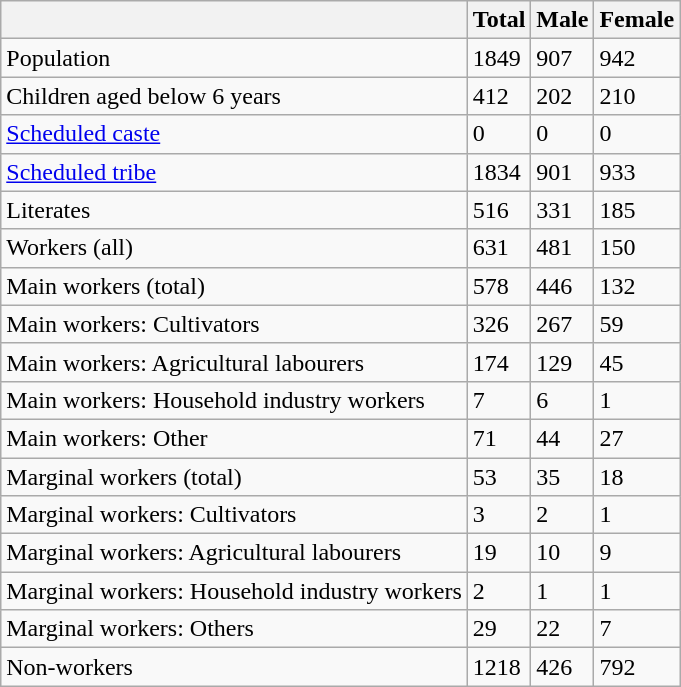<table class="wikitable sortable">
<tr>
<th></th>
<th>Total</th>
<th>Male</th>
<th>Female</th>
</tr>
<tr>
<td>Population</td>
<td>1849</td>
<td>907</td>
<td>942</td>
</tr>
<tr>
<td>Children aged below 6 years</td>
<td>412</td>
<td>202</td>
<td>210</td>
</tr>
<tr>
<td><a href='#'>Scheduled caste</a></td>
<td>0</td>
<td>0</td>
<td>0</td>
</tr>
<tr>
<td><a href='#'>Scheduled tribe</a></td>
<td>1834</td>
<td>901</td>
<td>933</td>
</tr>
<tr>
<td>Literates</td>
<td>516</td>
<td>331</td>
<td>185</td>
</tr>
<tr>
<td>Workers (all)</td>
<td>631</td>
<td>481</td>
<td>150</td>
</tr>
<tr>
<td>Main workers (total)</td>
<td>578</td>
<td>446</td>
<td>132</td>
</tr>
<tr>
<td>Main workers: Cultivators</td>
<td>326</td>
<td>267</td>
<td>59</td>
</tr>
<tr>
<td>Main workers: Agricultural labourers</td>
<td>174</td>
<td>129</td>
<td>45</td>
</tr>
<tr>
<td>Main workers: Household industry workers</td>
<td>7</td>
<td>6</td>
<td>1</td>
</tr>
<tr>
<td>Main workers: Other</td>
<td>71</td>
<td>44</td>
<td>27</td>
</tr>
<tr>
<td>Marginal workers (total)</td>
<td>53</td>
<td>35</td>
<td>18</td>
</tr>
<tr>
<td>Marginal workers: Cultivators</td>
<td>3</td>
<td>2</td>
<td>1</td>
</tr>
<tr>
<td>Marginal workers: Agricultural labourers</td>
<td>19</td>
<td>10</td>
<td>9</td>
</tr>
<tr>
<td>Marginal workers: Household industry workers</td>
<td>2</td>
<td>1</td>
<td>1</td>
</tr>
<tr>
<td>Marginal workers: Others</td>
<td>29</td>
<td>22</td>
<td>7</td>
</tr>
<tr>
<td>Non-workers</td>
<td>1218</td>
<td>426</td>
<td>792</td>
</tr>
</table>
